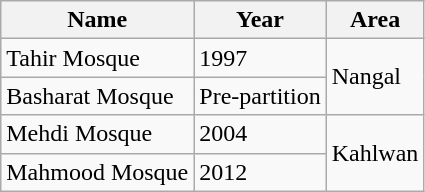<table class="wikitable">
<tr>
<th>Name</th>
<th>Year</th>
<th>Area</th>
</tr>
<tr>
<td>Tahir Mosque</td>
<td>1997</td>
<td rowspan="2">Nangal</td>
</tr>
<tr>
<td>Basharat Mosque</td>
<td>Pre-partition</td>
</tr>
<tr>
<td>Mehdi Mosque</td>
<td>2004</td>
<td rowspan="2">Kahlwan</td>
</tr>
<tr>
<td>Mahmood Mosque</td>
<td>2012</td>
</tr>
</table>
